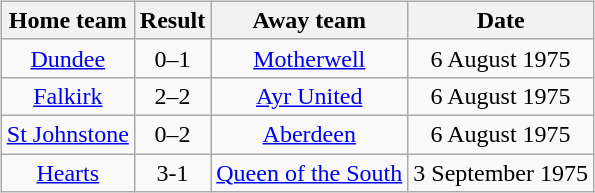<table>
<tr>
<td valign="top"><br><table class="wikitable" style="text-align: center">
<tr>
<th>Home team</th>
<th>Result</th>
<th>Away team</th>
<th>Date</th>
</tr>
<tr>
<td><a href='#'>Dundee</a></td>
<td>0–1</td>
<td><a href='#'>Motherwell</a></td>
<td>6 August 1975</td>
</tr>
<tr>
<td><a href='#'>Falkirk</a></td>
<td>2–2</td>
<td><a href='#'>Ayr United</a></td>
<td>6 August 1975</td>
</tr>
<tr>
<td><a href='#'>St Johnstone</a></td>
<td>0–2</td>
<td><a href='#'>Aberdeen</a></td>
<td>6 August 1975</td>
</tr>
<tr>
<td><a href='#'>Hearts</a></td>
<td>3-1</td>
<td><a href='#'>Queen of the South</a></td>
<td>3 September 1975</td>
</tr>
</table>
</td>
</tr>
</table>
